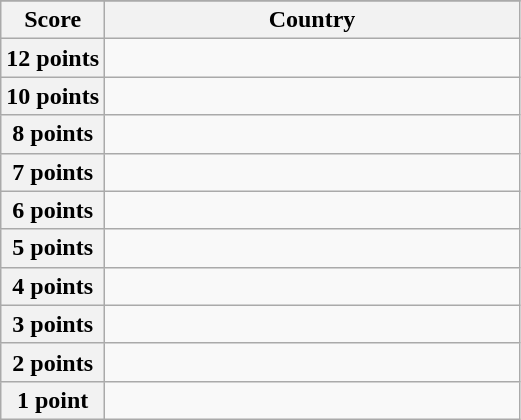<table class="wikitable">
<tr>
</tr>
<tr>
<th scope="col" width="20%">Score</th>
<th scope="col">Country</th>
</tr>
<tr>
<th scope="row">12 points</th>
<td></td>
</tr>
<tr>
<th scope="row">10 points</th>
<td></td>
</tr>
<tr>
<th scope="row">8 points</th>
<td></td>
</tr>
<tr>
<th scope="row">7 points</th>
<td></td>
</tr>
<tr>
<th scope="row">6 points</th>
<td></td>
</tr>
<tr>
<th scope="row">5 points</th>
<td></td>
</tr>
<tr>
<th scope="row">4 points</th>
<td></td>
</tr>
<tr>
<th scope="row">3 points</th>
<td></td>
</tr>
<tr>
<th scope="row">2 points</th>
<td></td>
</tr>
<tr>
<th scope="row">1 point</th>
<td></td>
</tr>
</table>
